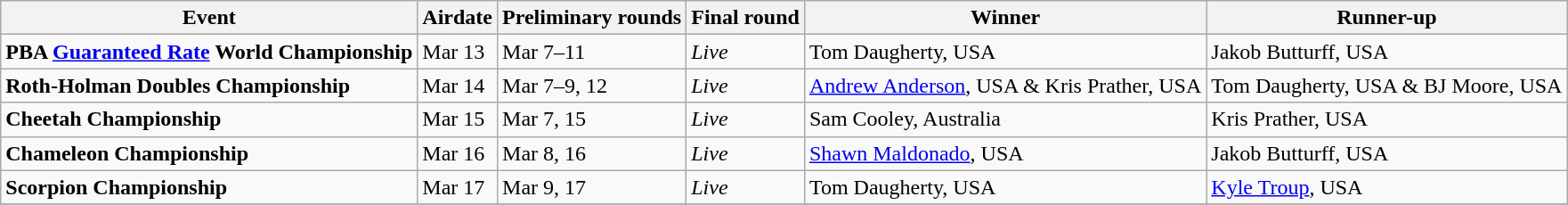<table class="wikitable">
<tr>
<th>Event</th>
<th>Airdate</th>
<th>Preliminary rounds</th>
<th>Final round</th>
<th>Winner</th>
<th>Runner-up</th>
</tr>
<tr>
<td><strong>PBA <a href='#'>Guaranteed Rate</a> World Championship</strong></td>
<td>Mar 13</td>
<td>Mar 7–11</td>
<td><em>Live</em></td>
<td>Tom Daugherty, USA</td>
<td>Jakob Butturff, USA</td>
</tr>
<tr>
<td><strong>Roth-Holman Doubles Championship</strong></td>
<td>Mar 14</td>
<td>Mar 7–9, 12</td>
<td><em>Live</em></td>
<td><a href='#'>Andrew Anderson</a>, USA & Kris Prather, USA</td>
<td>Tom Daugherty, USA & BJ Moore, USA</td>
</tr>
<tr>
<td><strong>Cheetah Championship</strong></td>
<td>Mar 15</td>
<td>Mar 7, 15</td>
<td><em>Live</em></td>
<td>Sam Cooley, Australia</td>
<td>Kris Prather, USA</td>
</tr>
<tr>
<td><strong>Chameleon Championship</strong></td>
<td>Mar 16</td>
<td>Mar 8, 16</td>
<td><em>Live</em></td>
<td><a href='#'>Shawn Maldonado</a>, USA</td>
<td>Jakob Butturff, USA</td>
</tr>
<tr>
<td><strong>Scorpion Championship</strong></td>
<td>Mar 17</td>
<td>Mar 9, 17</td>
<td><em>Live</em></td>
<td>Tom Daugherty, USA</td>
<td><a href='#'>Kyle Troup</a>, USA</td>
</tr>
<tr>
</tr>
</table>
